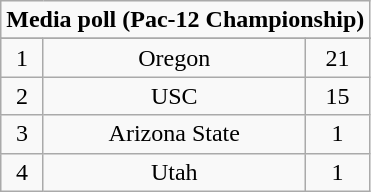<table class="wikitable" style="display: inline-table;">
<tr align="center">
<td align="center" Colspan="3"><strong>Media poll (Pac-12 Championship)</strong></td>
</tr>
<tr align="center">
</tr>
<tr align="center">
<td>1</td>
<td>Oregon</td>
<td>21</td>
</tr>
<tr align="center">
<td>2</td>
<td>USC</td>
<td>15</td>
</tr>
<tr align="center">
<td>3</td>
<td>Arizona State</td>
<td>1</td>
</tr>
<tr align="center">
<td>4</td>
<td>Utah</td>
<td>1</td>
</tr>
</table>
